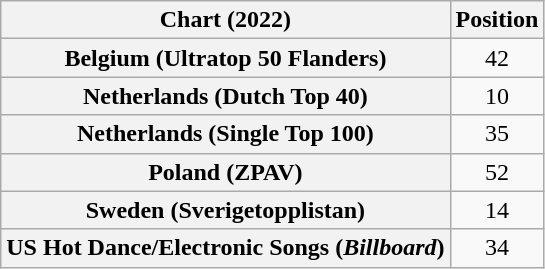<table class="wikitable sortable plainrowheaders" style="text-align:center">
<tr>
<th scope="col">Chart (2022)</th>
<th scope="col">Position</th>
</tr>
<tr>
<th scope="row">Belgium (Ultratop 50 Flanders)</th>
<td>42</td>
</tr>
<tr>
<th scope="row">Netherlands (Dutch Top 40)</th>
<td>10</td>
</tr>
<tr>
<th scope="row">Netherlands (Single Top 100)</th>
<td>35</td>
</tr>
<tr>
<th scope="row">Poland (ZPAV)</th>
<td>52</td>
</tr>
<tr>
<th scope="row">Sweden (Sverigetopplistan)</th>
<td>14</td>
</tr>
<tr>
<th scope="row">US Hot Dance/Electronic Songs (<em>Billboard</em>)</th>
<td>34</td>
</tr>
</table>
